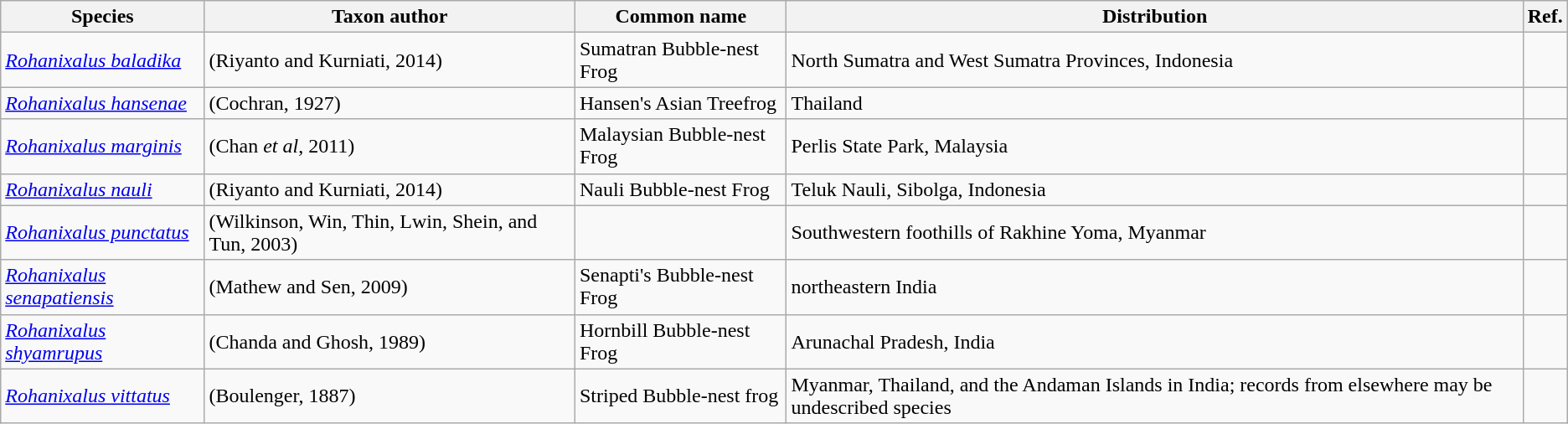<table class="wikitable">
<tr>
<th>Species</th>
<th>Taxon author</th>
<th>Common name</th>
<th>Distribution</th>
<th>Ref.</th>
</tr>
<tr>
<td><em><a href='#'>Rohanixalus baladika</a></em></td>
<td>(Riyanto and Kurniati, 2014)</td>
<td>Sumatran Bubble-nest Frog</td>
<td>North Sumatra and West Sumatra Provinces, Indonesia</td>
<td></td>
</tr>
<tr>
<td><em><a href='#'>Rohanixalus hansenae</a></em></td>
<td>(Cochran, 1927)</td>
<td>Hansen's Asian Treefrog</td>
<td>Thailand</td>
<td></td>
</tr>
<tr>
<td><em><a href='#'>Rohanixalus marginis</a></em></td>
<td>(Chan <em>et al</em>, 2011)</td>
<td>Malaysian Bubble-nest Frog</td>
<td>Perlis State Park, Malaysia</td>
<td></td>
</tr>
<tr>
<td><em><a href='#'>Rohanixalus nauli</a></em></td>
<td>(Riyanto and Kurniati, 2014)</td>
<td>Nauli Bubble-nest Frog</td>
<td>Teluk Nauli, Sibolga, Indonesia</td>
<td></td>
</tr>
<tr>
<td><em><a href='#'>Rohanixalus punctatus</a></em></td>
<td>(Wilkinson, Win, Thin, Lwin, Shein, and Tun, 2003)</td>
<td></td>
<td>Southwestern foothills of Rakhine Yoma, Myanmar</td>
<td></td>
</tr>
<tr>
<td><em><a href='#'>Rohanixalus senapatiensis</a></em></td>
<td>(Mathew and Sen, 2009)</td>
<td>Senapti's Bubble-nest Frog</td>
<td>northeastern India</td>
<td></td>
</tr>
<tr>
<td><em><a href='#'>Rohanixalus shyamrupus</a></em></td>
<td>(Chanda and Ghosh, 1989)</td>
<td>Hornbill Bubble-nest Frog</td>
<td>Arunachal Pradesh, India</td>
<td></td>
</tr>
<tr>
<td><em><a href='#'>Rohanixalus vittatus</a></em></td>
<td>(Boulenger, 1887)</td>
<td>Striped Bubble-nest frog</td>
<td>Myanmar, Thailand, and the Andaman Islands in India; records from elsewhere may be undescribed species</td>
<td></td>
</tr>
</table>
